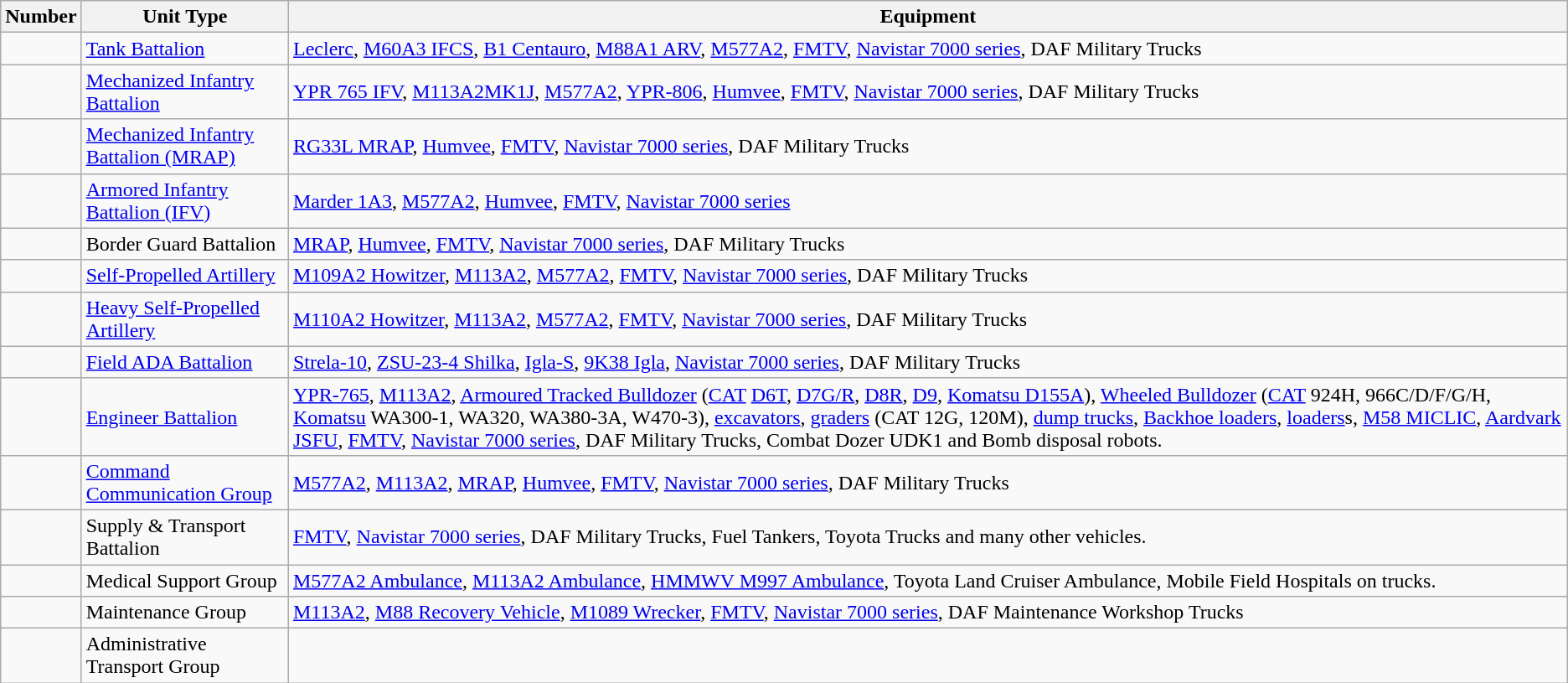<table class="wikitable">
<tr>
<th>Number</th>
<th>Unit Type</th>
<th>Equipment</th>
</tr>
<tr>
<td></td>
<td><a href='#'>Tank Battalion</a></td>
<td><a href='#'>Leclerc</a>, <a href='#'>M60A3 IFCS</a>, <a href='#'>B1 Centauro</a>, <a href='#'>M88A1 ARV</a>, <a href='#'>M577A2</a>, <a href='#'>FMTV</a>, <a href='#'>Navistar 7000 series</a>, DAF Military Trucks</td>
</tr>
<tr>
<td></td>
<td><a href='#'>Mechanized Infantry Battalion</a></td>
<td><a href='#'>YPR 765 IFV</a>, <a href='#'>M113A2MK1J</a>, <a href='#'>M577A2</a>, <a href='#'>YPR-806</a>, <a href='#'>Humvee</a>, <a href='#'>FMTV</a>, <a href='#'>Navistar 7000 series</a>, DAF Military Trucks</td>
</tr>
<tr>
<td></td>
<td><a href='#'>Mechanized Infantry Battalion (MRAP)</a></td>
<td><a href='#'>RG33L MRAP</a>, <a href='#'>Humvee</a>, <a href='#'>FMTV</a>, <a href='#'>Navistar 7000 series</a>, DAF Military Trucks</td>
</tr>
<tr>
<td></td>
<td><a href='#'>Armored Infantry Battalion (IFV)</a></td>
<td><a href='#'>Marder 1A3</a>, <a href='#'>M577A2</a>, <a href='#'>Humvee</a>, <a href='#'>FMTV</a>, <a href='#'>Navistar 7000 series</a></td>
</tr>
<tr>
<td></td>
<td>Border Guard Battalion</td>
<td><a href='#'>MRAP</a>, <a href='#'>Humvee</a>, <a href='#'>FMTV</a>, <a href='#'>Navistar 7000 series</a>, DAF Military Trucks</td>
</tr>
<tr>
<td></td>
<td><a href='#'>Self-Propelled Artillery</a></td>
<td><a href='#'>M109A2 Howitzer</a>, <a href='#'>M113A2</a>, <a href='#'>M577A2</a>, <a href='#'>FMTV</a>, <a href='#'>Navistar 7000 series</a>, DAF Military Trucks</td>
</tr>
<tr>
<td></td>
<td><a href='#'>Heavy Self-Propelled Artillery</a></td>
<td><a href='#'>M110A2 Howitzer</a>, <a href='#'>M113A2</a>, <a href='#'>M577A2</a>, <a href='#'>FMTV</a>, <a href='#'>Navistar 7000 series</a>, DAF Military Trucks</td>
</tr>
<tr>
<td></td>
<td><a href='#'>Field ADA Battalion</a></td>
<td><a href='#'>Strela-10</a>, <a href='#'>ZSU-23-4 Shilka</a>, <a href='#'>Igla-S</a>, <a href='#'>9K38 Igla</a>, <a href='#'>Navistar 7000 series</a>, DAF Military Trucks</td>
</tr>
<tr>
<td></td>
<td><a href='#'>Engineer Battalion</a></td>
<td><a href='#'>YPR-765</a>, <a href='#'>M113A2</a>, <a href='#'>Armoured Tracked Bulldozer</a> (<a href='#'>CAT</a> <a href='#'>D6T</a>, <a href='#'>D7G/R</a>, <a href='#'>D8R</a>, <a href='#'>D9</a>, <a href='#'>Komatsu D155A</a>), <a href='#'>Wheeled Bulldozer</a> (<a href='#'>CAT</a> 924H, 966C/D/F/G/H, <a href='#'>Komatsu</a> WA300-1, WA320, WA380-3A, W470-3), <a href='#'>excavators</a>, <a href='#'>graders</a> (CAT 12G, 120M), <a href='#'>dump trucks</a>, <a href='#'>Backhoe loaders</a>, <a href='#'>loaders</a>s, <a href='#'>M58 MICLIC</a>, <a href='#'>Aardvark JSFU</a>, <a href='#'>FMTV</a>, <a href='#'>Navistar 7000 series</a>, DAF Military Trucks, Combat Dozer UDK1 and Bomb disposal robots.</td>
</tr>
<tr>
<td></td>
<td><a href='#'>Command Communication Group</a></td>
<td><a href='#'>M577A2</a>, <a href='#'>M113A2</a>, <a href='#'>MRAP</a>, <a href='#'>Humvee</a>, <a href='#'>FMTV</a>, <a href='#'>Navistar 7000 series</a>, DAF Military Trucks</td>
</tr>
<tr>
<td></td>
<td>Supply & Transport Battalion</td>
<td><a href='#'>FMTV</a>, <a href='#'>Navistar 7000 series</a>, DAF Military Trucks, Fuel Tankers, Toyota Trucks and many other vehicles.</td>
</tr>
<tr>
<td></td>
<td>Medical Support Group</td>
<td><a href='#'>M577A2 Ambulance</a>, <a href='#'>M113A2 Ambulance</a>, <a href='#'>HMMWV M997 Ambulance</a>, Toyota Land Cruiser Ambulance, Mobile Field Hospitals on trucks.</td>
</tr>
<tr>
<td></td>
<td>Maintenance Group</td>
<td><a href='#'>M113A2</a>, <a href='#'>M88 Recovery Vehicle</a>, <a href='#'>M1089 Wrecker</a>, <a href='#'>FMTV</a>, <a href='#'>Navistar 7000 series</a>, DAF Maintenance Workshop Trucks</td>
</tr>
<tr>
<td></td>
<td>Administrative Transport Group</td>
<td></td>
</tr>
</table>
